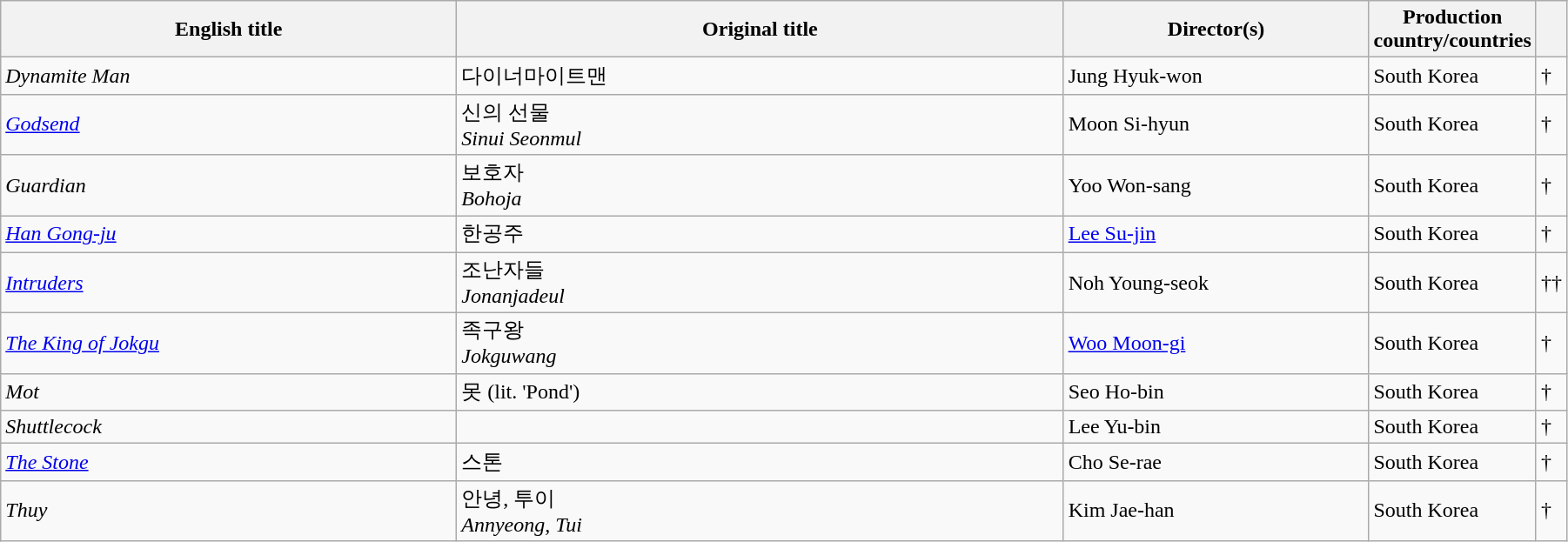<table class="sortable wikitable" width="95%" cellpadding="5">
<tr>
<th width="30%">English title</th>
<th width="40%">Original title</th>
<th width="20%">Director(s)</th>
<th width="10%">Production country/countries</th>
<th width="3%"></th>
</tr>
<tr>
<td><em>Dynamite Man</em></td>
<td>다이너마이트맨</td>
<td>Jung Hyuk-won</td>
<td>South Korea</td>
<td>†</td>
</tr>
<tr>
<td><em><a href='#'>Godsend</a></em></td>
<td>신의 선물<br><em>Sinui Seonmul</em></td>
<td>Moon Si-hyun</td>
<td>South Korea</td>
<td>†</td>
</tr>
<tr>
<td><em>Guardian</em></td>
<td>보호자<br><em>Bohoja</em></td>
<td>Yoo Won-sang</td>
<td>South Korea</td>
<td>†</td>
</tr>
<tr>
<td><em><a href='#'>Han Gong-ju</a></em></td>
<td>한공주</td>
<td><a href='#'>Lee Su-jin</a></td>
<td>South Korea</td>
<td>†</td>
</tr>
<tr>
<td><em><a href='#'>Intruders</a></em></td>
<td>조난자들<br><em>Jonanjadeul</em></td>
<td>Noh Young-seok</td>
<td>South Korea</td>
<td>††</td>
</tr>
<tr>
<td><em><a href='#'>The King of Jokgu</a></em></td>
<td>족구왕<br><em>Jokguwang</em></td>
<td><a href='#'>Woo Moon-gi</a></td>
<td>South Korea</td>
<td>†</td>
</tr>
<tr>
<td><em>Mot</em></td>
<td>못 (lit. 'Pond')</td>
<td>Seo Ho-bin</td>
<td>South Korea</td>
<td>†</td>
</tr>
<tr>
<td><em>Shuttlecock</em></td>
<td></td>
<td>Lee Yu-bin</td>
<td>South Korea</td>
<td>†</td>
</tr>
<tr>
<td><em><a href='#'>The Stone</a></em></td>
<td>스톤</td>
<td>Cho Se-rae</td>
<td>South Korea</td>
<td>†</td>
</tr>
<tr>
<td><em>Thuy</em></td>
<td>안녕, 투이<br><em>Annyeong, Tui</em></td>
<td>Kim Jae-han</td>
<td>South Korea</td>
<td>†</td>
</tr>
</table>
